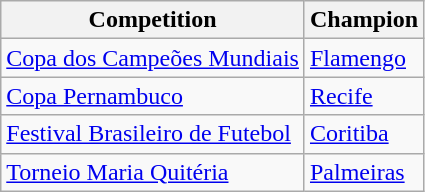<table class="wikitable">
<tr>
<th>Competition</th>
<th>Champion</th>
</tr>
<tr>
<td><a href='#'>Copa dos Campeões Mundiais</a></td>
<td><a href='#'>Flamengo</a></td>
</tr>
<tr>
<td><a href='#'>Copa Pernambuco</a></td>
<td><a href='#'>Recife</a></td>
</tr>
<tr>
<td><a href='#'>Festival Brasileiro de Futebol</a></td>
<td><a href='#'>Coritiba</a></td>
</tr>
<tr>
<td><a href='#'>Torneio Maria Quitéria</a></td>
<td><a href='#'>Palmeiras</a></td>
</tr>
</table>
